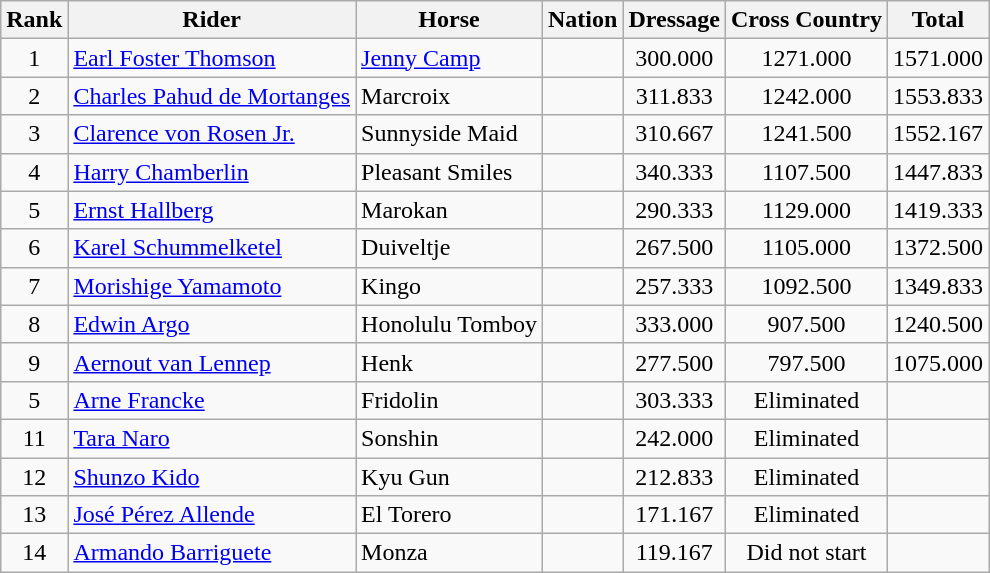<table class="wikitable sortable" style="text-align:center">
<tr>
<th>Rank</th>
<th>Rider</th>
<th>Horse</th>
<th>Nation</th>
<th>Dressage</th>
<th>Cross Country</th>
<th>Total</th>
</tr>
<tr>
<td>1</td>
<td align=left><a href='#'>Earl Foster Thomson</a></td>
<td align=left><a href='#'>Jenny Camp</a></td>
<td align=left></td>
<td>300.000</td>
<td>1271.000</td>
<td>1571.000</td>
</tr>
<tr>
<td>2</td>
<td align=left><a href='#'>Charles Pahud de Mortanges</a></td>
<td align=left>Marcroix</td>
<td align=left></td>
<td>311.833</td>
<td>1242.000</td>
<td>1553.833</td>
</tr>
<tr>
<td>3</td>
<td align=left><a href='#'>Clarence von Rosen Jr.</a></td>
<td align=left>Sunnyside Maid</td>
<td align=left></td>
<td>310.667</td>
<td>1241.500</td>
<td>1552.167</td>
</tr>
<tr>
<td>4</td>
<td align=left><a href='#'>Harry Chamberlin</a></td>
<td align=left>Pleasant Smiles</td>
<td align=left></td>
<td>340.333</td>
<td>1107.500</td>
<td>1447.833</td>
</tr>
<tr>
<td>5</td>
<td align=left><a href='#'>Ernst Hallberg</a></td>
<td align=left>Marokan</td>
<td align=left></td>
<td>290.333</td>
<td>1129.000</td>
<td>1419.333</td>
</tr>
<tr>
<td>6</td>
<td align=left><a href='#'>Karel Schummelketel</a></td>
<td align=left>Duiveltje</td>
<td align=left></td>
<td>267.500</td>
<td>1105.000</td>
<td>1372.500</td>
</tr>
<tr>
<td>7</td>
<td align=left><a href='#'>Morishige Yamamoto</a></td>
<td align=left>Kingo</td>
<td align=left></td>
<td>257.333</td>
<td>1092.500</td>
<td>1349.833</td>
</tr>
<tr>
<td>8</td>
<td align=left><a href='#'>Edwin Argo</a></td>
<td align=left>Honolulu Tomboy</td>
<td align=left></td>
<td>333.000</td>
<td>907.500</td>
<td>1240.500</td>
</tr>
<tr>
<td>9</td>
<td align=left><a href='#'>Aernout van Lennep</a></td>
<td align=left>Henk</td>
<td align=left></td>
<td>277.500</td>
<td>797.500</td>
<td>1075.000</td>
</tr>
<tr>
<td>5</td>
<td align=left><a href='#'>Arne Francke</a></td>
<td align=left>Fridolin</td>
<td align=left></td>
<td>303.333</td>
<td>Eliminated</td>
<td></td>
</tr>
<tr>
<td>11</td>
<td align=left><a href='#'>Tara Naro</a></td>
<td align=left>Sonshin</td>
<td align=left></td>
<td>242.000</td>
<td>Eliminated</td>
<td></td>
</tr>
<tr>
<td>12</td>
<td align=left><a href='#'>Shunzo Kido</a></td>
<td align=left>Kyu Gun</td>
<td align=left></td>
<td>212.833</td>
<td>Eliminated</td>
<td></td>
</tr>
<tr>
<td>13</td>
<td align=left><a href='#'>José Pérez Allende</a></td>
<td align=left>El Torero</td>
<td align=left></td>
<td>171.167</td>
<td>Eliminated</td>
<td></td>
</tr>
<tr>
<td>14</td>
<td align=left><a href='#'>Armando Barriguete</a></td>
<td align=left>Monza</td>
<td align=left></td>
<td>119.167</td>
<td>Did not start</td>
<td></td>
</tr>
</table>
